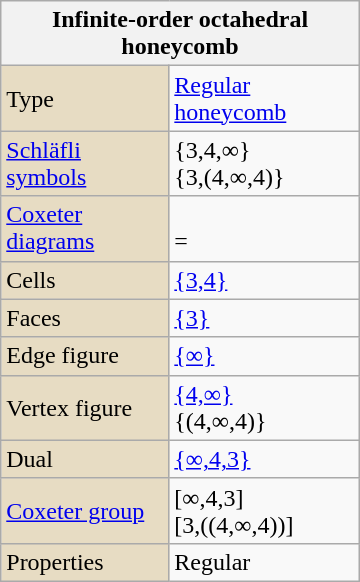<table class="wikitable" align="right" style="margin-left:10px" width=240>
<tr>
<th bgcolor=#e7dcc3 colspan=2>Infinite-order octahedral honeycomb</th>
</tr>
<tr>
<td bgcolor=#e7dcc3>Type</td>
<td><a href='#'>Regular honeycomb</a></td>
</tr>
<tr>
<td bgcolor=#e7dcc3><a href='#'>Schläfli symbols</a></td>
<td>{3,4,∞}<br>{3,(4,∞,4)}</td>
</tr>
<tr>
<td bgcolor=#e7dcc3><a href='#'>Coxeter diagrams</a></td>
<td><br> = </td>
</tr>
<tr>
<td bgcolor=#e7dcc3>Cells</td>
<td><a href='#'>{3,4}</a> </td>
</tr>
<tr>
<td bgcolor=#e7dcc3>Faces</td>
<td><a href='#'>{3}</a></td>
</tr>
<tr>
<td bgcolor=#e7dcc3>Edge figure</td>
<td><a href='#'>{∞}</a></td>
</tr>
<tr>
<td bgcolor=#e7dcc3>Vertex figure</td>
<td><a href='#'>{4,∞}</a> <br>{(4,∞,4)} </td>
</tr>
<tr>
<td bgcolor=#e7dcc3>Dual</td>
<td><a href='#'>{∞,4,3}</a></td>
</tr>
<tr>
<td bgcolor=#e7dcc3><a href='#'>Coxeter group</a></td>
<td>[∞,4,3]<br>[3,((4,∞,4))]</td>
</tr>
<tr>
<td bgcolor=#e7dcc3>Properties</td>
<td>Regular</td>
</tr>
</table>
